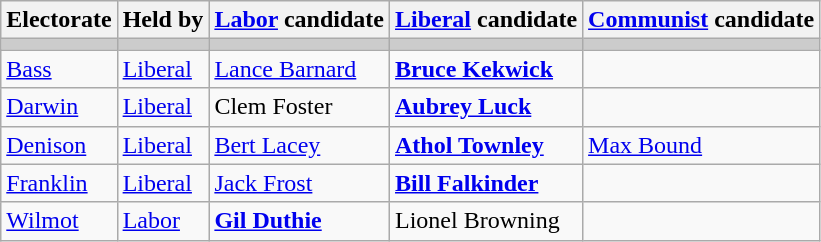<table class="wikitable">
<tr>
<th>Electorate</th>
<th>Held by</th>
<th><a href='#'>Labor</a> candidate</th>
<th><a href='#'>Liberal</a> candidate</th>
<th><a href='#'>Communist</a> candidate</th>
</tr>
<tr bgcolor="#cccccc">
<td></td>
<td></td>
<td></td>
<td></td>
<td></td>
</tr>
<tr>
<td><a href='#'>Bass</a></td>
<td><a href='#'>Liberal</a></td>
<td><a href='#'>Lance Barnard</a></td>
<td><strong><a href='#'>Bruce Kekwick</a></strong></td>
<td></td>
</tr>
<tr>
<td><a href='#'>Darwin</a></td>
<td><a href='#'>Liberal</a></td>
<td>Clem Foster</td>
<td><strong><a href='#'>Aubrey Luck</a></strong></td>
<td></td>
</tr>
<tr>
<td><a href='#'>Denison</a></td>
<td><a href='#'>Liberal</a></td>
<td><a href='#'>Bert Lacey</a></td>
<td><strong><a href='#'>Athol Townley</a></strong></td>
<td><a href='#'>Max Bound</a></td>
</tr>
<tr>
<td><a href='#'>Franklin</a></td>
<td><a href='#'>Liberal</a></td>
<td><a href='#'>Jack Frost</a></td>
<td><strong><a href='#'>Bill Falkinder</a></strong></td>
<td></td>
</tr>
<tr>
<td><a href='#'>Wilmot</a></td>
<td><a href='#'>Labor</a></td>
<td><strong><a href='#'>Gil Duthie</a></strong></td>
<td>Lionel Browning</td>
<td></td>
</tr>
</table>
